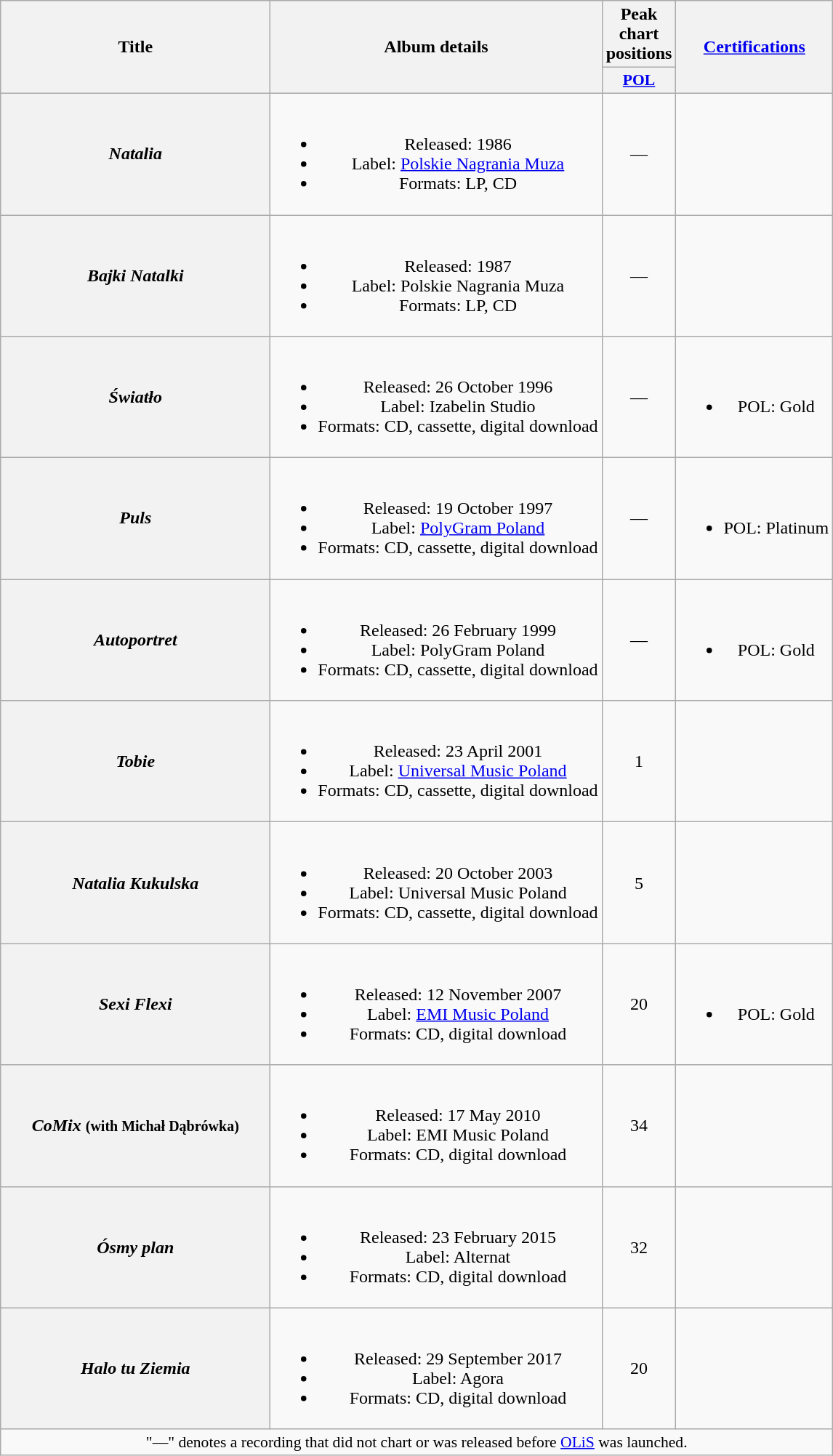<table class="wikitable plainrowheaders" style="text-align:center;">
<tr>
<th scope="col" rowspan="2" style="width:15em;">Title</th>
<th scope="col" rowspan="2">Album details</th>
<th scope="col" colspan="1">Peak chart positions</th>
<th scope="col" rowspan="2"><a href='#'>Certifications</a></th>
</tr>
<tr>
<th scope="col" style="width:3em;font-size:90%;"><a href='#'>POL</a><br></th>
</tr>
<tr>
<th scope="row"><em>Natalia</em></th>
<td><br><ul><li>Released: 1986</li><li>Label: <a href='#'>Polskie Nagrania Muza</a></li><li>Formats: LP, CD</li></ul></td>
<td>—</td>
<td></td>
</tr>
<tr>
<th scope="row"><em>Bajki Natalki</em></th>
<td><br><ul><li>Released: 1987</li><li>Label: Polskie Nagrania Muza</li><li>Formats: LP, CD</li></ul></td>
<td>—</td>
<td></td>
</tr>
<tr>
<th scope="row"><em>Światło</em></th>
<td><br><ul><li>Released: 26 October 1996</li><li>Label: Izabelin Studio</li><li>Formats: CD, cassette, digital download</li></ul></td>
<td>—</td>
<td><br><ul><li>POL: Gold</li></ul></td>
</tr>
<tr>
<th scope="row"><em>Puls</em></th>
<td><br><ul><li>Released: 19 October 1997</li><li>Label: <a href='#'>PolyGram Poland</a></li><li>Formats: CD, cassette, digital download</li></ul></td>
<td>—</td>
<td><br><ul><li>POL: Platinum</li></ul></td>
</tr>
<tr>
<th scope="row"><em>Autoportret</em></th>
<td><br><ul><li>Released: 26 February 1999</li><li>Label: PolyGram Poland</li><li>Formats: CD, cassette, digital download</li></ul></td>
<td>—</td>
<td><br><ul><li>POL: Gold</li></ul></td>
</tr>
<tr>
<th scope="row"><em>Tobie</em></th>
<td><br><ul><li>Released: 23 April 2001</li><li>Label: <a href='#'>Universal Music Poland</a></li><li>Formats: CD, cassette, digital download</li></ul></td>
<td>1</td>
<td></td>
</tr>
<tr>
<th scope="row"><em>Natalia Kukulska</em></th>
<td><br><ul><li>Released: 20 October 2003</li><li>Label: Universal Music Poland</li><li>Formats: CD, cassette, digital download</li></ul></td>
<td>5</td>
<td></td>
</tr>
<tr>
<th scope="row"><em>Sexi Flexi</em></th>
<td><br><ul><li>Released: 12 November 2007</li><li>Label: <a href='#'>EMI Music Poland</a></li><li>Formats: CD, digital download</li></ul></td>
<td>20</td>
<td><br><ul><li>POL: Gold</li></ul></td>
</tr>
<tr>
<th scope="row"><em>CoMix</em> <small>(with Michał Dąbrówka)</small></th>
<td><br><ul><li>Released: 17 May 2010</li><li>Label: EMI Music Poland</li><li>Formats: CD, digital download</li></ul></td>
<td>34</td>
<td></td>
</tr>
<tr>
<th scope="row"><em>Ósmy plan</em></th>
<td><br><ul><li>Released: 23 February 2015</li><li>Label: Alternat</li><li>Formats: CD, digital download</li></ul></td>
<td>32</td>
<td></td>
</tr>
<tr>
<th scope="row"><em>Halo tu Ziemia</em></th>
<td><br><ul><li>Released: 29 September 2017</li><li>Label: Agora</li><li>Formats: CD, digital download</li></ul></td>
<td>20</td>
<td></td>
</tr>
<tr>
<td colspan="20" style="font-size:90%">"—" denotes a recording that did not chart or was released before <a href='#'>OLiS</a> was launched.</td>
</tr>
</table>
